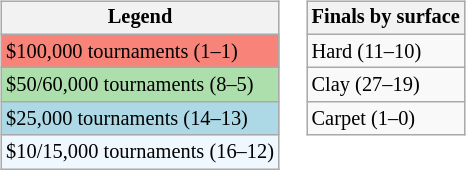<table>
<tr valign=top>
<td><br><table class=wikitable style="font-size:85%">
<tr>
<th>Legend</th>
</tr>
<tr style="background:#f88379;">
<td>$100,000 tournaments (1–1)</td>
</tr>
<tr style="background:#addfad;">
<td>$50/60,000 tournaments (8–5)</td>
</tr>
<tr style="background:lightblue;">
<td>$25,000 tournaments (14–13)</td>
</tr>
<tr style="background:#f0f8ff;">
<td>$10/15,000 tournaments (16–12)</td>
</tr>
</table>
</td>
<td><br><table class=wikitable style="font-size:85%">
<tr>
<th>Finals by surface</th>
</tr>
<tr>
<td>Hard (11–10)</td>
</tr>
<tr>
<td>Clay (27–19)</td>
</tr>
<tr>
<td>Carpet (1–0)</td>
</tr>
</table>
</td>
</tr>
</table>
